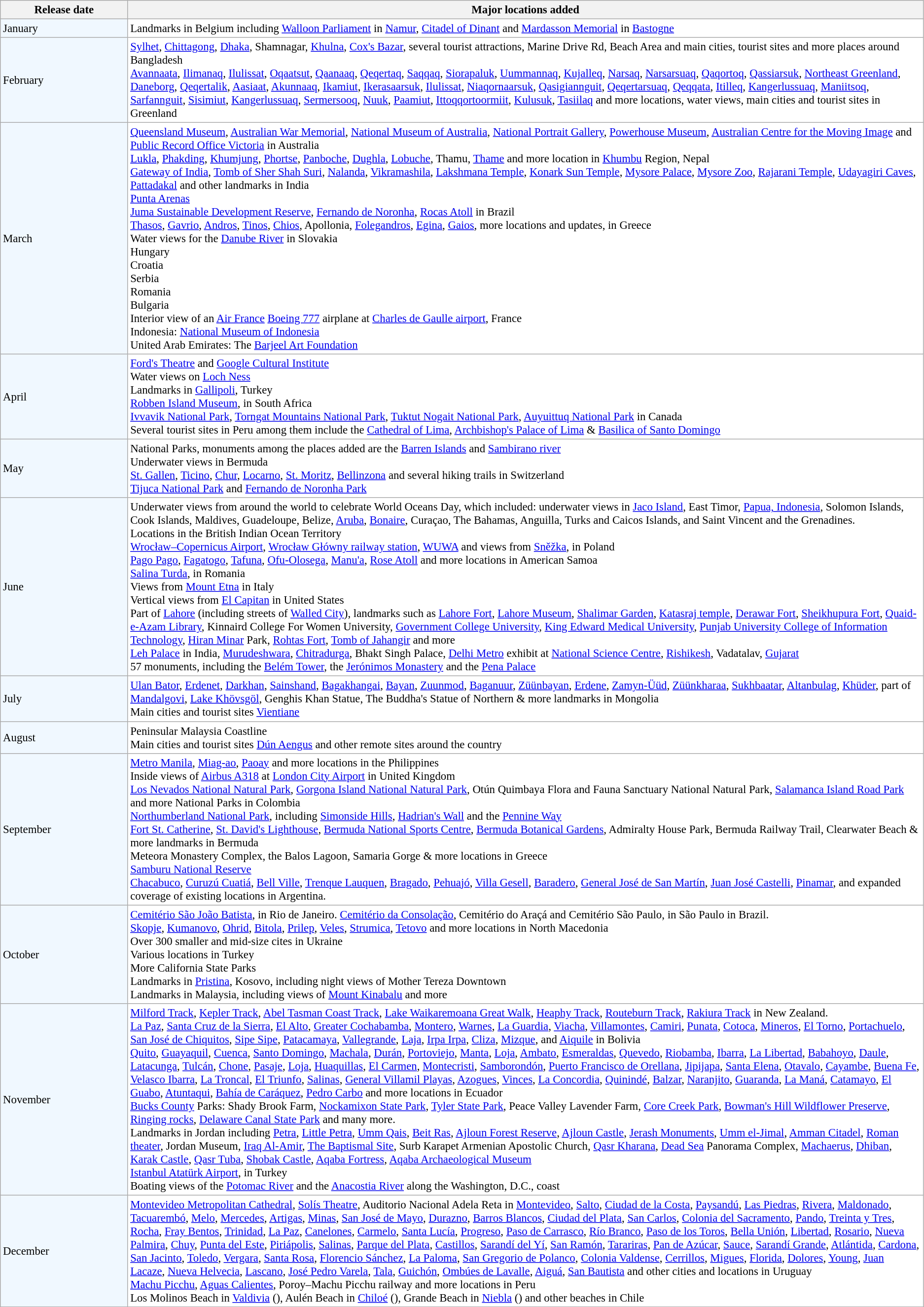<table class="wikitable" style="font-size:95%">
<tr>
<th style="width:165px;">Release date</th>
<th>Major locations added</th>
</tr>
<tr>
<td style="background:#f0f8ff;">January</td>
<td style="background:#fff;">Landmarks in Belgium including <a href='#'>Walloon Parliament</a> in <a href='#'>Namur</a>, <a href='#'>Citadel of Dinant</a> and <a href='#'>Mardasson Memorial</a> in <a href='#'>Bastogne</a></td>
</tr>
<tr>
<td style="background:#f0f8ff;">February</td>
<td style="background:#fff;"><a href='#'>Sylhet</a>, <a href='#'>Chittagong</a>, <a href='#'>Dhaka</a>, Shamnagar, <a href='#'>Khulna</a>, <a href='#'>Cox's Bazar</a>, several tourist attractions, Marine Drive Rd, Beach Area and main cities, tourist sites and more places around Bangladesh<br><a href='#'>Avannaata</a>, <a href='#'>Ilimanaq</a>, <a href='#'>Ilulissat</a>, <a href='#'>Oqaatsut</a>, <a href='#'>Qaanaaq</a>, <a href='#'>Qeqertaq</a>, <a href='#'>Saqqaq</a>, <a href='#'>Siorapaluk</a>, <a href='#'>Uummannaq</a>, <a href='#'>Kujalleq</a>, <a href='#'>Narsaq</a>, <a href='#'>Narsarsuaq</a>, <a href='#'>Qaqortoq</a>, <a href='#'>Qassiarsuk</a>, <a href='#'>Northeast Greenland</a>, <a href='#'>Daneborg</a>, <a href='#'>Qeqertalik</a>, <a href='#'>Aasiaat</a>, <a href='#'>Akunnaaq</a>, <a href='#'>Ikamiut</a>, <a href='#'>Ikerasaarsuk</a>, <a href='#'>Ilulissat</a>, <a href='#'>Niaqornaarsuk</a>, <a href='#'>Qasigiannguit</a>, <a href='#'>Qeqertarsuaq</a>, <a href='#'>Qeqqata</a>, <a href='#'>Itilleq</a>, <a href='#'>Kangerlussuaq</a>, <a href='#'>Maniitsoq</a>, <a href='#'>Sarfannguit</a>, <a href='#'>Sisimiut</a>, <a href='#'>Kangerlussuaq</a>, <a href='#'>Sermersooq</a>, <a href='#'>Nuuk</a>, <a href='#'>Paamiut</a>, <a href='#'>Ittoqqortoormiit</a>, <a href='#'>Kulusuk</a>, <a href='#'>Tasiilaq</a> and more locations, water views, main cities and tourist sites in Greenland</td>
</tr>
<tr>
<td style="background:#f0f8ff;">March</td>
<td style="background:#fff;"><a href='#'>Queensland Museum</a>, <a href='#'>Australian War Memorial</a>, <a href='#'>National Museum of Australia</a>, <a href='#'>National Portrait Gallery</a>, <a href='#'>Powerhouse Museum</a>, <a href='#'>Australian Centre for the Moving Image</a> and <a href='#'>Public Record Office Victoria</a> in Australia<br> <a href='#'>Lukla</a>, <a href='#'>Phakding</a>, <a href='#'>Khumjung</a>, <a href='#'>Phortse</a>, <a href='#'>Panboche</a>, <a href='#'>Dughla</a>, <a href='#'>Lobuche</a>, Thamu, <a href='#'>Thame</a> and more location in <a href='#'>Khumbu</a> Region, Nepal<br> <a href='#'>Gateway of India</a>, <a href='#'>Tomb of Sher Shah Suri</a>, <a href='#'>Nalanda</a>, <a href='#'>Vikramashila</a>, <a href='#'>Lakshmana Temple</a>, <a href='#'>Konark Sun Temple</a>, <a href='#'>Mysore Palace</a>, <a href='#'>Mysore Zoo</a>, <a href='#'>Rajarani Temple</a>, <a href='#'>Udayagiri Caves</a>, <a href='#'>Pattadakal</a> and other landmarks in India<br> <a href='#'>Punta Arenas</a><br><a href='#'>Juma Sustainable Development Reserve</a>, <a href='#'>Fernando de Noronha</a>, <a href='#'>Rocas Atoll</a> in Brazil<br> <a href='#'>Thasos</a>, <a href='#'>Gavrio</a>, <a href='#'>Andros</a>, <a href='#'>Tinos</a>, <a href='#'>Chios</a>, Apollonia, <a href='#'>Folegandros</a>, <a href='#'>Egina</a>, <a href='#'>Gaios</a>, more locations and updates, in Greece<br>Water views for the <a href='#'>Danube River</a> in Slovakia<br>Hungary<br> Croatia<br> Serbia<br> Romania<br> Bulgaria<br> Interior view of an <a href='#'>Air France</a> <a href='#'>Boeing 777</a> airplane at <a href='#'>Charles de Gaulle airport</a>, France<br>Indonesia: <a href='#'>National Museum of Indonesia</a><br>United Arab Emirates: The <a href='#'>Barjeel Art Foundation</a></td>
</tr>
<tr>
<td style="background:#f0f8ff;">April</td>
<td style="background:#fff;"><a href='#'>Ford's Theatre</a> and <a href='#'>Google Cultural Institute</a><br> Water views on <a href='#'>Loch Ness</a><br> Landmarks in <a href='#'>Gallipoli</a>, Turkey<br><a href='#'>Robben Island Museum</a>, in South Africa<br> <a href='#'>Ivvavik National Park</a>, <a href='#'>Torngat Mountains National Park</a>, <a href='#'>Tuktut Nogait National Park</a>, <a href='#'>Auyuittuq National Park</a> in Canada<br> Several tourist sites in Peru among them include the <a href='#'>Cathedral of Lima</a>, <a href='#'>Archbishop's Palace of Lima</a> & <a href='#'>Basilica of Santo Domingo</a></td>
</tr>
<tr>
<td style="background:#f0f8ff;">May</td>
<td style="background:#fff;">National Parks, monuments among the places added are the <a href='#'>Barren Islands</a> and <a href='#'>Sambirano river</a><br>  Underwater views in Bermuda<br><a href='#'>St. Gallen</a>, <a href='#'>Ticino</a>, <a href='#'>Chur</a>, <a href='#'>Locarno</a>, <a href='#'>St. Moritz</a>, <a href='#'>Bellinzona</a> and several hiking trails in Switzerland<br><a href='#'>Tijuca National Park</a> and <a href='#'>Fernando de Noronha Park</a></td>
</tr>
<tr>
<td style="background:#f0f8ff;">June</td>
<td style="background:#fff;">Underwater views from around the world to celebrate World Oceans Day, which included: underwater views in <a href='#'>Jaco Island</a>, East Timor, <a href='#'>Papua, Indonesia</a>, Solomon Islands, Cook Islands, Maldives, Guadeloupe, Belize, <a href='#'>Aruba</a>, <a href='#'>Bonaire</a>, Curaçao, The Bahamas, Anguilla, Turks and Caicos Islands, and Saint Vincent and the Grenadines.<br> Locations in the British Indian Ocean Territory<br> <a href='#'>Wrocław–Copernicus Airport</a>, <a href='#'>Wrocław Główny railway station</a>, <a href='#'>WUWA</a> and views from <a href='#'>Sněžka</a>, in Poland<br> <a href='#'>Pago Pago</a>, <a href='#'>Fagatogo</a>, <a href='#'>Tafuna</a>, <a href='#'>Ofu-Olosega</a>, <a href='#'>Manu'a</a>, <a href='#'>Rose Atoll</a> and more locations in American Samoa<br><a href='#'>Salina Turda</a>, in Romania<br> Views from <a href='#'>Mount Etna</a> in Italy<br>Vertical views from <a href='#'>El Capitan</a> in United States<br> Part of <a href='#'>Lahore</a> (including streets of <a href='#'>Walled City</a>), landmarks such as <a href='#'>Lahore Fort</a>, <a href='#'>Lahore Museum</a>, <a href='#'>Shalimar Garden</a>, <a href='#'>Katasraj temple</a>, <a href='#'>Derawar Fort</a>, <a href='#'>Sheikhupura Fort</a>, <a href='#'>Quaid-e-Azam Library</a>, Kinnaird College For Women University, <a href='#'>Government College University</a>, <a href='#'>King Edward Medical University</a>, <a href='#'>Punjab University College of Information Technology</a>, <a href='#'>Hiran Minar</a> Park, <a href='#'>Rohtas Fort</a>, <a href='#'>Tomb of Jahangir</a> and more<br> <a href='#'>Leh Palace</a> in India, <a href='#'>Murudeshwara</a>, <a href='#'>Chitradurga</a>, Bhakt Singh Palace, <a href='#'>Delhi Metro</a> exhibit at <a href='#'>National Science Centre</a>, <a href='#'>Rishikesh</a>, Vadatalav, <a href='#'>Gujarat</a><br> 57 monuments, including the <a href='#'>Belém Tower</a>, the <a href='#'>Jerónimos Monastery</a> and the <a href='#'>Pena Palace</a></td>
</tr>
<tr>
<td style="background:#f0f8ff;">July</td>
<td style="background:#fff;"><a href='#'>Ulan Bator</a>, <a href='#'>Erdenet</a>, <a href='#'>Darkhan</a>, <a href='#'>Sainshand</a>, <a href='#'>Bagakhangai</a>, <a href='#'>Bayan</a>, <a href='#'>Zuunmod</a>, <a href='#'>Baganuur</a>, <a href='#'>Züünbayan</a>, <a href='#'>Erdene</a>, <a href='#'>Zamyn-Üüd</a>, <a href='#'>Züünkharaa</a>, <a href='#'>Sukhbaatar</a>, <a href='#'>Altanbulag</a>, <a href='#'>Khüder</a>, part of <a href='#'>Mandalgovi</a>, <a href='#'>Lake Khövsgöl</a>, Genghis Khan Statue, The Buddha's Statue of Northern & more landmarks in Mongolia<br>  Main cities and tourist sites <a href='#'>Vientiane</a></td>
</tr>
<tr>
<td style="background:#f0f8ff;">August</td>
<td style="background:#fff;">Peninsular Malaysia Coastline<br>  Main cities and tourist sites <a href='#'>Dún Aengus</a> and other remote sites around the country</td>
</tr>
<tr>
<td style="background:#f0f8ff;">September</td>
<td style="background:#fff;"><a href='#'>Metro Manila</a>, <a href='#'>Miag-ao</a>, <a href='#'>Paoay</a> and more locations in the Philippines<br> Inside views of <a href='#'>Airbus A318</a> at <a href='#'>London City Airport</a> in United Kingdom<br> <a href='#'>Los Nevados National Natural Park</a>, <a href='#'>Gorgona Island National Natural Park</a>, Otún Quimbaya Flora and Fauna Sanctuary National Natural Park, <a href='#'>Salamanca Island Road Park</a> and more National Parks in Colombia<br> <a href='#'>Northumberland National Park</a>, including <a href='#'>Simonside Hills</a>, <a href='#'>Hadrian's Wall</a> and the <a href='#'>Pennine Way</a><br> <a href='#'>Fort St. Catherine</a>, <a href='#'>St. David's Lighthouse</a>, <a href='#'>Bermuda National Sports Centre</a>, <a href='#'>Bermuda Botanical Gardens</a>, Admiralty House Park, Bermuda Railway Trail, Clearwater Beach & more landmarks in Bermuda<br> Meteora Monastery Complex, the Balos Lagoon, Samaria Gorge & more locations in Greece<br> <a href='#'>Samburu National Reserve</a><br> <a href='#'>Chacabuco</a>, <a href='#'>Curuzú Cuatiá</a>, <a href='#'>Bell Ville</a>, <a href='#'>Trenque Lauquen</a>, <a href='#'>Bragado</a>, <a href='#'>Pehuajó</a>, <a href='#'>Villa Gesell</a>, <a href='#'>Baradero</a>, <a href='#'>General José de San Martín</a>, <a href='#'>Juan José Castelli</a>, <a href='#'>Pinamar</a>, and expanded coverage of existing locations in Argentina.</td>
</tr>
<tr>
<td style="background:#f0f8ff;">October</td>
<td style="background:#fff;"><a href='#'>Cemitério São João Batista</a>, in Rio de Janeiro. <a href='#'>Cemitério da Consolação</a>, Cemitério do Araçá and Cemitério São Paulo, in São Paulo in Brazil.<br> <a href='#'>Skopje</a>, <a href='#'>Kumanovo</a>, <a href='#'>Ohrid</a>, <a href='#'>Bitola</a>, <a href='#'>Prilep</a>, <a href='#'>Veles</a>, <a href='#'>Strumica</a>, <a href='#'>Tetovo</a> and more locations in North Macedonia<br> Over 300 smaller and mid-size cites in Ukraine<br> Various locations in Turkey<br> More California State Parks<br> Landmarks in <a href='#'>Pristina</a>, Kosovo, including night views of Mother Tereza Downtown<br> Landmarks in Malaysia, including views of <a href='#'>Mount Kinabalu</a> and more</td>
</tr>
<tr>
<td style="background:#f0f8ff;">November</td>
<td style="background:#fff;"><a href='#'>Milford Track</a>, <a href='#'>Kepler Track</a>, <a href='#'>Abel Tasman Coast Track</a>, <a href='#'>Lake Waikaremoana Great Walk</a>, <a href='#'>Heaphy Track</a>, <a href='#'>Routeburn Track</a>, <a href='#'>Rakiura Track</a> in New Zealand.<br> <a href='#'>La Paz</a>, <a href='#'>Santa Cruz de la Sierra</a>, <a href='#'>El Alto</a>, <a href='#'>Greater Cochabamba</a>, <a href='#'>Montero</a>, <a href='#'>Warnes</a>, <a href='#'>La Guardia</a>, <a href='#'>Viacha</a>, <a href='#'>Villamontes</a>, <a href='#'>Camiri</a>, <a href='#'>Punata</a>, <a href='#'>Cotoca</a>, <a href='#'>Mineros</a>, <a href='#'>El Torno</a>, <a href='#'>Portachuelo</a>, <a href='#'>San José de Chiquitos</a>, <a href='#'>Sipe Sipe</a>, <a href='#'>Patacamaya</a>, <a href='#'>Vallegrande</a>, <a href='#'>Laja</a>, <a href='#'>Irpa Irpa</a>, <a href='#'>Cliza</a>, <a href='#'>Mizque</a>, and <a href='#'>Aiquile</a> in Bolivia<br> <a href='#'>Quito</a>, <a href='#'>Guayaquil</a>, <a href='#'>Cuenca</a>, <a href='#'>Santo Domingo</a>, <a href='#'>Machala</a>, <a href='#'>Durán</a>, <a href='#'>Portoviejo</a>, <a href='#'>Manta</a>, <a href='#'>Loja</a>, <a href='#'>Ambato</a>, <a href='#'>Esmeraldas</a>, <a href='#'>Quevedo</a>, <a href='#'>Riobamba</a>, <a href='#'>Ibarra</a>, <a href='#'>La Libertad</a>, <a href='#'>Babahoyo</a>, <a href='#'>Daule</a>, <a href='#'>Latacunga</a>, <a href='#'>Tulcán</a>, <a href='#'>Chone</a>, <a href='#'>Pasaje</a>, <a href='#'>Loja</a>, <a href='#'>Huaquillas</a>, <a href='#'>El Carmen</a>, <a href='#'>Montecristi</a>, <a href='#'>Samborondón</a>, <a href='#'>Puerto Francisco de Orellana</a>, <a href='#'>Jipijapa</a>, <a href='#'>Santa Elena</a>, <a href='#'>Otavalo</a>, <a href='#'>Cayambe</a>, <a href='#'>Buena Fe</a>, <a href='#'>Velasco Ibarra</a>, <a href='#'>La Troncal</a>, <a href='#'>El Triunfo</a>, <a href='#'>Salinas</a>, <a href='#'>General Villamil Playas</a>, <a href='#'>Azogues</a>, <a href='#'>Vinces</a>, <a href='#'>La Concordia</a>, <a href='#'>Quinindé</a>, <a href='#'>Balzar</a>, <a href='#'>Naranjito</a>, <a href='#'>Guaranda</a>, <a href='#'>La Maná</a>, <a href='#'>Catamayo</a>, <a href='#'>El Guabo</a>, <a href='#'>Atuntaqui</a>, <a href='#'>Bahía de Caráquez</a>, <a href='#'>Pedro Carbo</a> and more locations in Ecuador<br> <a href='#'>Bucks County</a> Parks: Shady Brook Farm, <a href='#'>Nockamixon State Park</a>, <a href='#'>Tyler State Park</a>, Peace Valley Lavender Farm, <a href='#'>Core Creek Park</a>, <a href='#'>Bowman's Hill Wildflower Preserve</a>, <a href='#'>Ringing rocks</a>, <a href='#'>Delaware Canal State Park</a> and many more.<br> Landmarks in Jordan including <a href='#'>Petra</a>, <a href='#'>Little Petra</a>, <a href='#'>Umm Qais</a>, <a href='#'>Beit Ras</a>, <a href='#'>Ajloun Forest Reserve</a>, <a href='#'>Ajloun Castle</a>, <a href='#'>Jerash Monuments</a>, <a href='#'>Umm el-Jimal</a>, <a href='#'>Amman Citadel</a>, <a href='#'>Roman theater</a>, Jordan Museum, <a href='#'>Iraq Al-Amir</a>, <a href='#'>The Baptismal Site</a>, Surb Karapet Armenian Apostolic Church, <a href='#'>Qasr Kharana</a>, <a href='#'>Dead Sea</a> Panorama Complex, <a href='#'>Machaerus</a>, <a href='#'>Dhiban</a>, <a href='#'>Karak Castle</a>, <a href='#'>Qasr Tuba</a>, <a href='#'>Shobak Castle</a>, <a href='#'>Aqaba Fortress</a>, <a href='#'>Aqaba Archaeological Museum</a><br> <a href='#'>Istanbul Atatürk Airport</a>, in Turkey<br>  Boating views of the <a href='#'>Potomac River</a> and the <a href='#'>Anacostia River</a> along the Washington, D.C., coast</td>
</tr>
<tr>
<td style="background:#f0f8ff;">December</td>
<td style="background:#fff;"><a href='#'>Montevideo Metropolitan Cathedral</a>, <a href='#'>Solís Theatre</a>, Auditorio Nacional Adela Reta in <a href='#'>Montevideo</a>, <a href='#'>Salto</a>, <a href='#'>Ciudad de la Costa</a>, <a href='#'>Paysandú</a>, <a href='#'>Las Piedras</a>, <a href='#'>Rivera</a>, <a href='#'>Maldonado</a>, <a href='#'>Tacuarembó</a>, <a href='#'>Melo</a>, <a href='#'>Mercedes</a>, <a href='#'>Artigas</a>, <a href='#'>Minas</a>, <a href='#'>San José de Mayo</a>, <a href='#'>Durazno</a>, <a href='#'>Barros Blancos</a>, <a href='#'>Ciudad del Plata</a>, <a href='#'>San Carlos</a>, <a href='#'>Colonia del Sacramento</a>, <a href='#'>Pando</a>, <a href='#'>Treinta y Tres</a>, <a href='#'>Rocha</a>, <a href='#'>Fray Bentos</a>, <a href='#'>Trinidad</a>, <a href='#'>La Paz</a>, <a href='#'>Canelones</a>, <a href='#'>Carmelo</a>, <a href='#'>Santa Lucía</a>, <a href='#'>Progreso</a>, <a href='#'>Paso de Carrasco</a>, <a href='#'>Río Branco</a>, <a href='#'>Paso de los Toros</a>, <a href='#'>Bella Unión</a>, <a href='#'>Libertad</a>, <a href='#'>Rosario</a>, <a href='#'>Nueva Palmira</a>, <a href='#'>Chuy</a>, <a href='#'>Punta del Este</a>, <a href='#'>Piriápolis</a>, <a href='#'>Salinas</a>, <a href='#'>Parque del Plata</a>, <a href='#'>Castillos</a>, <a href='#'>Sarandí del Yí</a>, <a href='#'>San Ramón</a>, <a href='#'>Tarariras</a>, <a href='#'>Pan de Azúcar</a>, <a href='#'>Sauce</a>, <a href='#'>Sarandí Grande</a>, <a href='#'>Atlántida</a>, <a href='#'>Cardona</a>, <a href='#'>San Jacinto</a>, <a href='#'>Toledo</a>, <a href='#'>Vergara</a>, <a href='#'>Santa Rosa</a>, <a href='#'>Florencio Sánchez</a>, <a href='#'>La Paloma</a>, <a href='#'>San Gregorio de Polanco</a>, <a href='#'>Colonia Valdense</a>, <a href='#'>Cerrillos</a>, <a href='#'>Migues</a>, <a href='#'>Florida</a>, <a href='#'>Dolores</a>, <a href='#'>Young</a>, <a href='#'>Juan Lacaze</a>, <a href='#'>Nueva Helvecia</a>, <a href='#'>Lascano</a>, <a href='#'>José Pedro Varela</a>, <a href='#'>Tala</a>, <a href='#'>Guichón</a>, <a href='#'>Ombúes de Lavalle</a>, <a href='#'>Aiguá</a>, <a href='#'>San Bautista</a> and other cities and locations in Uruguay<br> <a href='#'>Machu Picchu</a>, <a href='#'>Aguas Calientes</a>, Poroy–Machu Picchu railway and more locations in Peru<br> Los Molinos Beach in <a href='#'>Valdivia</a> (), Aulén Beach in <a href='#'>Chiloé</a> (),  Grande Beach in <a href='#'>Niebla</a> () and other beaches in Chile</td>
</tr>
</table>
